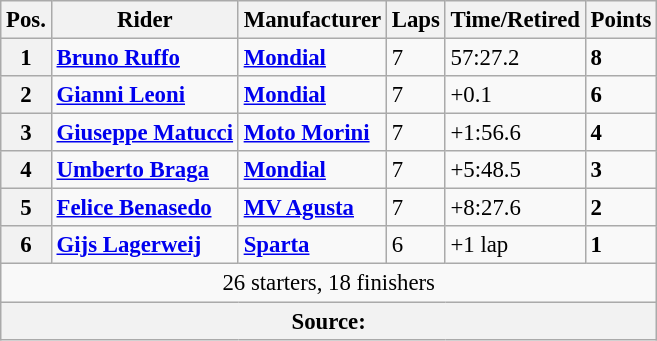<table class="wikitable" style="font-size: 95%;">
<tr>
<th>Pos.</th>
<th>Rider</th>
<th>Manufacturer</th>
<th>Laps</th>
<th>Time/Retired</th>
<th>Points</th>
</tr>
<tr>
<th>1</th>
<td> <strong><a href='#'>Bruno Ruffo</a></strong></td>
<td><strong><a href='#'>Mondial</a></strong></td>
<td>7</td>
<td>57:27.2</td>
<td><strong>8</strong></td>
</tr>
<tr>
<th>2</th>
<td> <strong><a href='#'>Gianni Leoni</a></strong></td>
<td><strong><a href='#'>Mondial</a></strong></td>
<td>7</td>
<td>+0.1</td>
<td><strong>6</strong></td>
</tr>
<tr>
<th>3</th>
<td> <strong><a href='#'>Giuseppe Matucci</a></strong></td>
<td><strong><a href='#'>Moto Morini</a></strong></td>
<td>7</td>
<td>+1:56.6</td>
<td><strong>4</strong></td>
</tr>
<tr>
<th>4</th>
<td> <strong><a href='#'>Umberto Braga</a></strong></td>
<td><strong><a href='#'>Mondial</a></strong></td>
<td>7</td>
<td>+5:48.5</td>
<td><strong>3</strong></td>
</tr>
<tr>
<th>5</th>
<td> <strong><a href='#'>Felice Benasedo</a></strong></td>
<td><strong><a href='#'>MV Agusta</a></strong></td>
<td>7</td>
<td>+8:27.6</td>
<td><strong>2</strong></td>
</tr>
<tr>
<th>6</th>
<td> <strong><a href='#'>Gijs Lagerweij</a></strong></td>
<td><strong><a href='#'>Sparta</a></strong></td>
<td>6</td>
<td>+1 lap</td>
<td><strong>1</strong></td>
</tr>
<tr>
<td colspan=6 align=center>26 starters, 18 finishers</td>
</tr>
<tr>
<th colspan=6><strong>Source</strong>:</th>
</tr>
</table>
